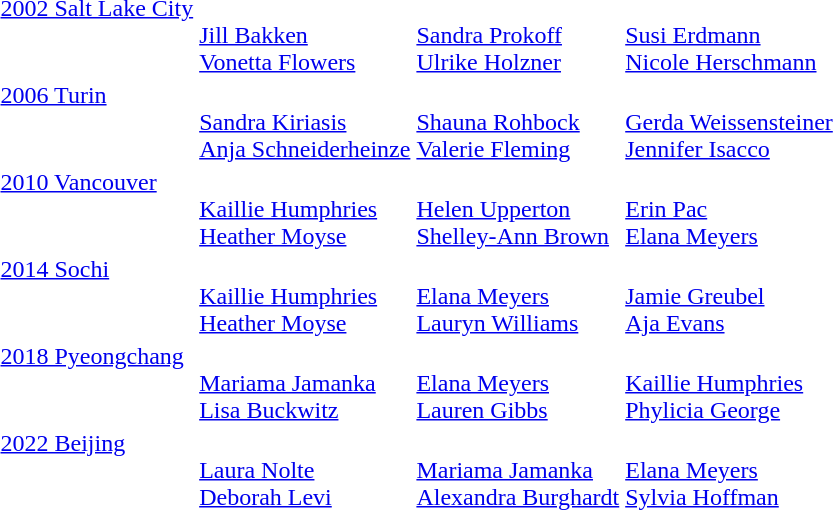<table>
<tr valign="top">
<td><a href='#'>2002 Salt Lake City</a><br></td>
<td><br><a href='#'>Jill Bakken</a><br><a href='#'>Vonetta Flowers</a></td>
<td><br><a href='#'>Sandra Prokoff</a><br><a href='#'>Ulrike Holzner</a></td>
<td><br><a href='#'>Susi Erdmann</a><br><a href='#'>Nicole Herschmann</a></td>
</tr>
<tr valign="top">
<td><a href='#'>2006 Turin</a><br></td>
<td><br><a href='#'>Sandra Kiriasis</a><br><a href='#'>Anja Schneiderheinze</a></td>
<td><br><a href='#'>Shauna Rohbock</a><br><a href='#'>Valerie Fleming</a></td>
<td><br><a href='#'>Gerda Weissensteiner</a><br><a href='#'>Jennifer Isacco</a></td>
</tr>
<tr valign="top">
<td><a href='#'>2010 Vancouver</a><br></td>
<td><br><a href='#'>Kaillie Humphries</a><br><a href='#'>Heather Moyse</a></td>
<td><br><a href='#'>Helen Upperton</a><br><a href='#'>Shelley-Ann Brown</a></td>
<td><br><a href='#'>Erin Pac</a><br><a href='#'>Elana Meyers</a></td>
</tr>
<tr valign="top">
<td><a href='#'>2014 Sochi</a><br></td>
<td><br><a href='#'>Kaillie Humphries</a><br><a href='#'>Heather Moyse</a></td>
<td><br><a href='#'>Elana Meyers</a><br><a href='#'>Lauryn Williams</a></td>
<td><br><a href='#'>Jamie Greubel</a><br><a href='#'>Aja Evans</a></td>
</tr>
<tr valign="top">
<td><a href='#'>2018 Pyeongchang</a><br></td>
<td><br><a href='#'>Mariama Jamanka</a><br><a href='#'>Lisa Buckwitz</a></td>
<td><br><a href='#'>Elana Meyers</a><br><a href='#'>Lauren Gibbs</a></td>
<td><br><a href='#'>Kaillie Humphries</a><br><a href='#'>Phylicia George</a></td>
</tr>
<tr valign="top">
<td><a href='#'>2022 Beijing</a> <br></td>
<td><br><a href='#'>Laura Nolte</a><br><a href='#'>Deborah Levi</a></td>
<td><br><a href='#'>Mariama Jamanka</a><br><a href='#'>Alexandra Burghardt</a></td>
<td><br><a href='#'>Elana Meyers</a><br><a href='#'>Sylvia Hoffman</a></td>
</tr>
<tr>
</tr>
</table>
